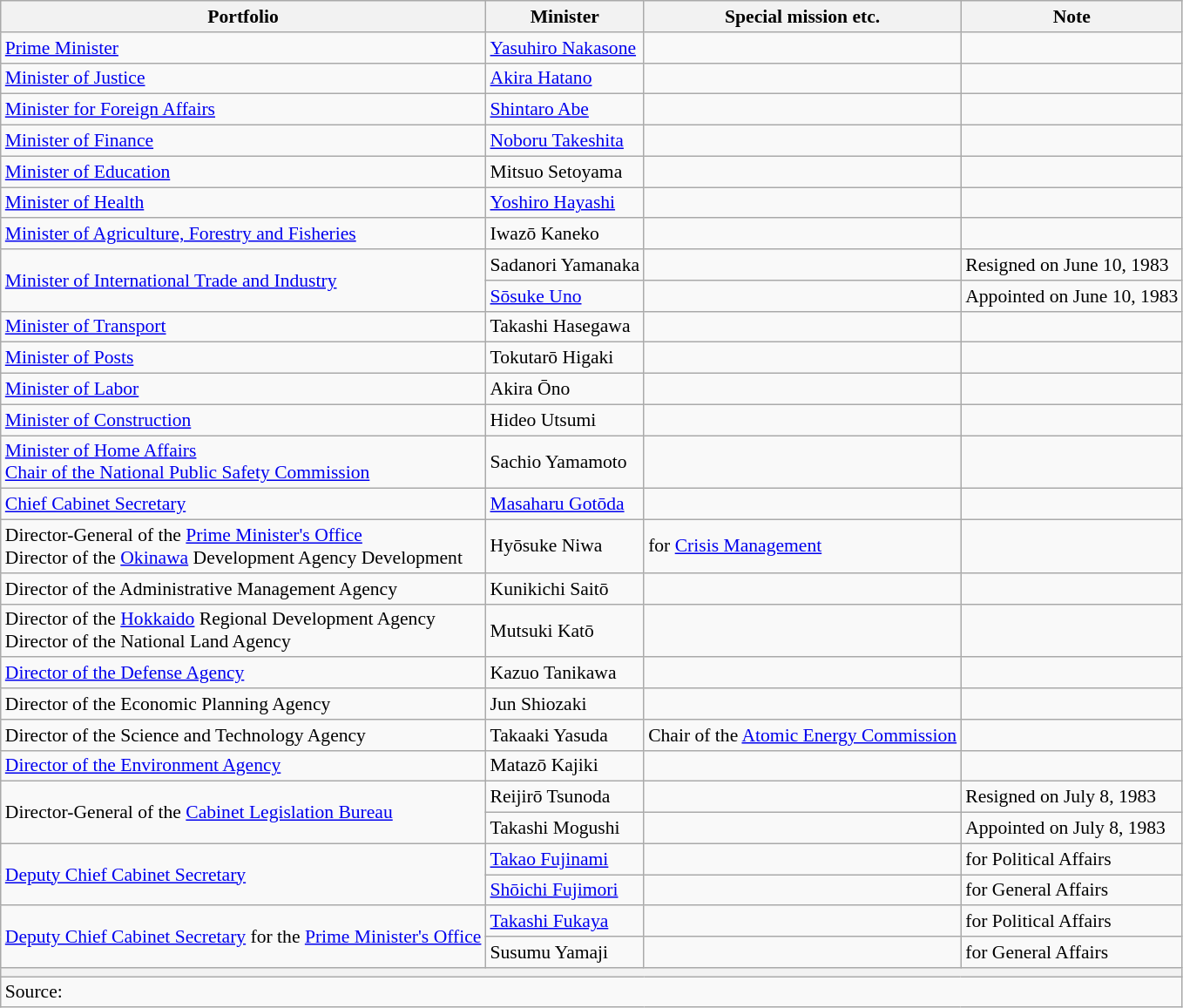<table class="wikitable unsortable" style="font-size: 90%;">
<tr>
<th scope="col">Portfolio</th>
<th scope="col">Minister</th>
<th scope="col">Special mission etc.</th>
<th scope="col">Note</th>
</tr>
<tr>
<td><a href='#'>Prime Minister</a></td>
<td><a href='#'>Yasuhiro Nakasone</a></td>
<td></td>
<td></td>
</tr>
<tr>
<td><a href='#'>Minister of Justice</a></td>
<td><a href='#'>Akira Hatano</a></td>
<td></td>
<td></td>
</tr>
<tr>
<td><a href='#'>Minister for Foreign Affairs</a></td>
<td><a href='#'>Shintaro Abe</a></td>
<td></td>
<td></td>
</tr>
<tr>
<td><a href='#'>Minister of Finance</a></td>
<td><a href='#'>Noboru Takeshita</a></td>
<td></td>
<td></td>
</tr>
<tr>
<td><a href='#'>Minister of Education</a></td>
<td>Mitsuo Setoyama</td>
<td></td>
<td></td>
</tr>
<tr>
<td><a href='#'>Minister of Health</a></td>
<td><a href='#'>Yoshiro Hayashi</a></td>
<td></td>
<td></td>
</tr>
<tr>
<td><a href='#'>Minister of Agriculture, Forestry and Fisheries</a></td>
<td>Iwazō Kaneko</td>
<td></td>
<td></td>
</tr>
<tr>
<td rowspan=2><a href='#'>Minister of International Trade and Industry</a></td>
<td>Sadanori Yamanaka</td>
<td></td>
<td>Resigned on June 10, 1983</td>
</tr>
<tr>
<td><a href='#'>Sōsuke Uno</a></td>
<td></td>
<td>Appointed on June 10, 1983</td>
</tr>
<tr>
<td><a href='#'>Minister of Transport</a></td>
<td>Takashi Hasegawa</td>
<td></td>
<td></td>
</tr>
<tr>
<td><a href='#'>Minister of Posts</a></td>
<td>Tokutarō Higaki</td>
<td></td>
<td></td>
</tr>
<tr>
<td><a href='#'>Minister of Labor</a></td>
<td>Akira Ōno</td>
<td></td>
<td></td>
</tr>
<tr>
<td><a href='#'>Minister of Construction</a></td>
<td>Hideo Utsumi</td>
<td></td>
<td></td>
</tr>
<tr>
<td><a href='#'>Minister of Home Affairs</a><br><a href='#'>Chair of the National Public Safety Commission</a></td>
<td>Sachio Yamamoto</td>
<td></td>
<td></td>
</tr>
<tr>
<td><a href='#'>Chief Cabinet Secretary</a></td>
<td><a href='#'>Masaharu Gotōda</a></td>
<td></td>
<td></td>
</tr>
<tr>
<td>Director-General of the <a href='#'>Prime Minister's Office</a><br>Director of the <a href='#'>Okinawa</a> Development Agency Development</td>
<td>Hyōsuke Niwa</td>
<td>for <a href='#'>Crisis Management</a></td>
<td></td>
</tr>
<tr>
<td>Director of the Administrative Management Agency</td>
<td>Kunikichi Saitō</td>
<td></td>
<td></td>
</tr>
<tr>
<td>Director of the <a href='#'>Hokkaido</a> Regional Development Agency<br>Director of the National Land Agency</td>
<td>Mutsuki Katō</td>
<td></td>
<td></td>
</tr>
<tr>
<td><a href='#'>Director of the Defense Agency</a></td>
<td>Kazuo Tanikawa</td>
<td></td>
<td></td>
</tr>
<tr>
<td>Director of the Economic Planning Agency</td>
<td>Jun Shiozaki</td>
<td></td>
<td></td>
</tr>
<tr>
<td>Director of the Science and Technology Agency</td>
<td>Takaaki Yasuda</td>
<td>Chair of the <a href='#'>Atomic Energy Commission</a></td>
<td></td>
</tr>
<tr>
<td><a href='#'>Director of the Environment Agency</a></td>
<td>Matazō Kajiki</td>
<td></td>
<td></td>
</tr>
<tr>
<td rowspan=2>Director-General of the <a href='#'>Cabinet Legislation Bureau</a></td>
<td>Reijirō Tsunoda</td>
<td></td>
<td>Resigned on July 8, 1983</td>
</tr>
<tr>
<td>Takashi Mogushi</td>
<td></td>
<td>Appointed on July 8, 1983</td>
</tr>
<tr>
<td rowspan=2><a href='#'>Deputy Chief Cabinet Secretary</a></td>
<td><a href='#'>Takao Fujinami</a></td>
<td></td>
<td>for Political Affairs</td>
</tr>
<tr>
<td><a href='#'>Shōichi Fujimori</a></td>
<td></td>
<td>for General Affairs</td>
</tr>
<tr>
<td rowspan=2><a href='#'>Deputy Chief Cabinet Secretary</a> for the <a href='#'>Prime Minister's Office</a></td>
<td><a href='#'>Takashi Fukaya</a></td>
<td></td>
<td>for Political Affairs</td>
</tr>
<tr>
<td>Susumu Yamaji</td>
<td></td>
<td>for General Affairs</td>
</tr>
<tr>
<th colspan="4"></th>
</tr>
<tr>
<td colspan="4">Source:</td>
</tr>
</table>
